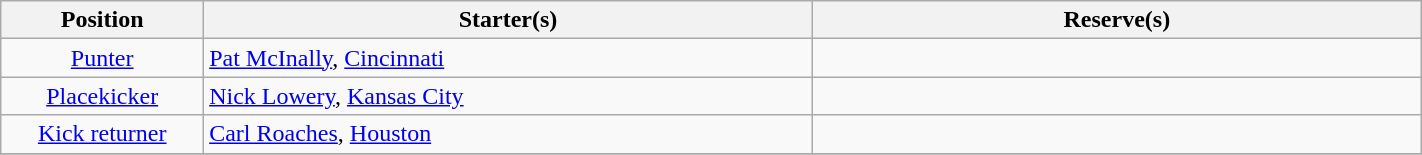<table class="wikitable" width=75%>
<tr>
<th width=10%>Position</th>
<th width=30%>Starter(s)</th>
<th width=30%>Reserve(s)</th>
</tr>
<tr>
<td align=center><a href='#'>Punter</a></td>
<td> <a href='#'>Pat McInally</a>, <a href='#'>Cincinnati</a></td>
<td></td>
</tr>
<tr>
<td align=center><a href='#'>Placekicker</a></td>
<td> <a href='#'>Nick Lowery</a>, <a href='#'>Kansas City</a></td>
<td></td>
</tr>
<tr>
<td align=center><a href='#'>Kick returner</a></td>
<td> <a href='#'>Carl Roaches</a>, <a href='#'>Houston</a></td>
<td></td>
</tr>
<tr>
</tr>
</table>
